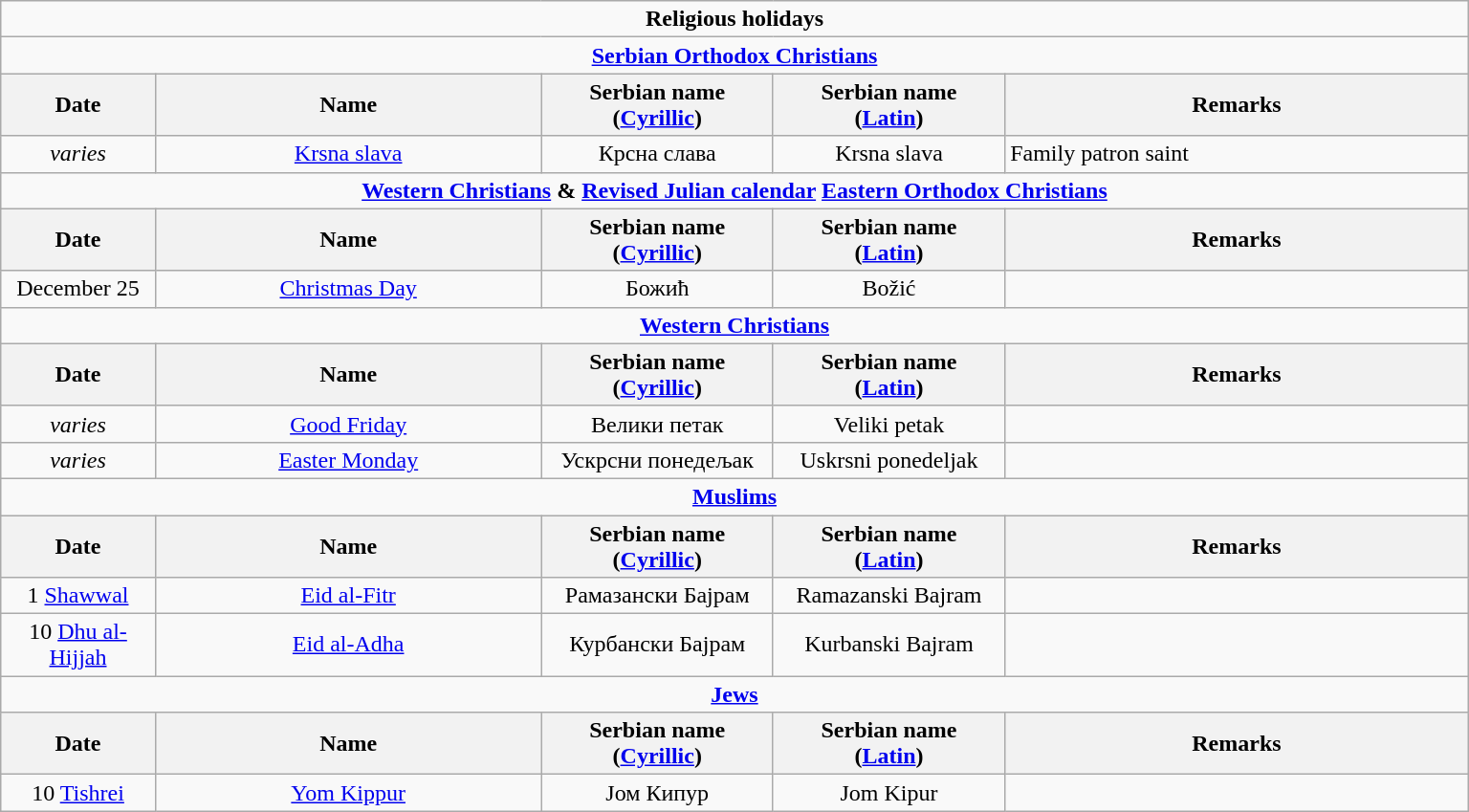<table class=wikitable style="text-align:center" width=1024>
<tr>
<td colspan="5"><strong>Religious holidays</strong></td>
</tr>
<tr>
<td colspan="5"><strong><a href='#'>Serbian Orthodox Christians</a></strong></td>
</tr>
<tr>
<th width=10%>Date</th>
<th width=25%>Name</th>
<th width=15%>Serbian name<br>(<a href='#'>Cyrillic</a>)</th>
<th width=15%>Serbian name<br>(<a href='#'>Latin</a>)</th>
<th width=30%>Remarks</th>
</tr>
<tr>
<td><em>varies</em></td>
<td><a href='#'>Krsna slava</a></td>
<td>Крсна слава</td>
<td>Krsna slava</td>
<td align="left">Family patron saint</td>
</tr>
<tr>
<td colspan="5"><strong><a href='#'>Western Christians</a> & <a href='#'>Revised Julian calendar</a> <a href='#'>Eastern Orthodox Christians</a></strong></td>
</tr>
<tr>
<th width=10%>Date</th>
<th width=25%>Name</th>
<th width=15%>Serbian name<br>(<a href='#'>Cyrillic</a>)</th>
<th width=15%>Serbian name<br>(<a href='#'>Latin</a>)</th>
<th width=30%>Remarks</th>
</tr>
<tr>
<td>December 25</td>
<td><a href='#'>Christmas Day</a></td>
<td>Божић</td>
<td>Božić</td>
<td></td>
</tr>
<tr>
<td colspan="5"><strong><a href='#'>Western Christians</a></strong></td>
</tr>
<tr>
<th width=10%>Date</th>
<th width=25%>Name</th>
<th width=15%>Serbian name<br>(<a href='#'>Cyrillic</a>)</th>
<th width=15%>Serbian name<br>(<a href='#'>Latin</a>)</th>
<th width=30%>Remarks</th>
</tr>
<tr>
<td><em>varies</em></td>
<td><a href='#'>Good Friday</a></td>
<td>Велики петак</td>
<td>Veliki petak</td>
<td></td>
</tr>
<tr>
<td><em>varies</em></td>
<td><a href='#'>Easter Monday</a></td>
<td>Ускрсни понедељак</td>
<td>Uskrsni ponedeljak</td>
<td></td>
</tr>
<tr>
<td colspan="5"><strong><a href='#'>Muslims</a></strong></td>
</tr>
<tr>
<th width=10%>Date</th>
<th width=25%>Name</th>
<th width=15%>Serbian name<br>(<a href='#'>Cyrillic</a>)</th>
<th width=15%>Serbian name<br>(<a href='#'>Latin</a>)</th>
<th width=30%>Remarks</th>
</tr>
<tr>
<td>1 <a href='#'>Shawwal</a></td>
<td><a href='#'>Eid al-Fitr</a></td>
<td>Рамазански Бајрам</td>
<td>Ramazanski Bajram</td>
<td align="left"></td>
</tr>
<tr>
<td>10 <a href='#'>Dhu al-Hijjah</a></td>
<td><a href='#'>Eid al-Adha</a></td>
<td>Курбански Бајрам</td>
<td>Kurbanski Bajram</td>
<td></td>
</tr>
<tr>
<td colspan="5"><strong><a href='#'>Jews</a></strong></td>
</tr>
<tr>
<th width=10%>Date</th>
<th width=25%>Name</th>
<th width=15%>Serbian name<br>(<a href='#'>Cyrillic</a>)</th>
<th width=15%>Serbian name<br>(<a href='#'>Latin</a>)</th>
<th width=30%>Remarks</th>
</tr>
<tr>
<td>10 <a href='#'>Tishrei</a></td>
<td><a href='#'>Yom Kippur</a></td>
<td>Јом Кипур</td>
<td>Jom Kipur</td>
<td></td>
</tr>
</table>
